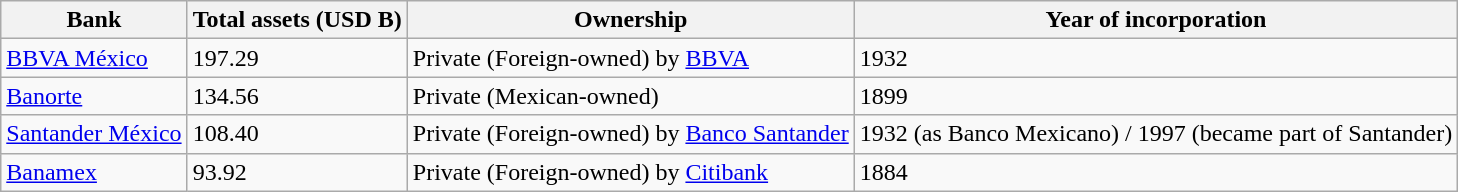<table class="wikitable">
<tr>
<th>Bank</th>
<th>Total assets (USD B)</th>
<th>Ownership</th>
<th>Year of incorporation</th>
</tr>
<tr>
<td><a href='#'>BBVA México</a></td>
<td>197.29</td>
<td>Private (Foreign-owned) by <a href='#'>BBVA</a></td>
<td>1932</td>
</tr>
<tr>
<td><a href='#'>Banorte</a></td>
<td>134.56</td>
<td>Private (Mexican-owned)</td>
<td>1899</td>
</tr>
<tr>
<td><a href='#'>Santander México</a></td>
<td>108.40</td>
<td>Private (Foreign-owned) by <a href='#'>Banco Santander</a></td>
<td>1932 (as Banco Mexicano) / 1997 (became part of Santander)</td>
</tr>
<tr>
<td><a href='#'>Banamex</a></td>
<td>93.92</td>
<td>Private (Foreign-owned) by <a href='#'>Citibank</a></td>
<td>1884</td>
</tr>
</table>
